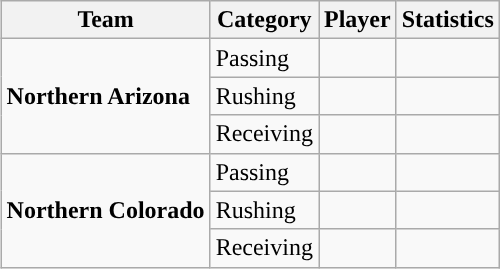<table class="wikitable" style="float: right;">
<tr>
<th>Team</th>
<th>Category</th>
<th>Player</th>
<th>Statistics</th>
</tr>
<tr>
<td rowspan=3><strong>Northern Arizona</strong></td>
<td>Passing</td>
<td></td>
<td></td>
</tr>
<tr>
<td>Rushing</td>
<td></td>
<td></td>
</tr>
<tr>
<td>Receiving</td>
<td></td>
<td></td>
</tr>
<tr>
<td rowspan=3><strong>Northern Colorado</strong></td>
<td>Passing</td>
<td></td>
<td></td>
</tr>
<tr>
<td>Rushing</td>
<td></td>
<td></td>
</tr>
<tr>
<td>Receiving</td>
<td></td>
<td></td>
</tr>
</table>
